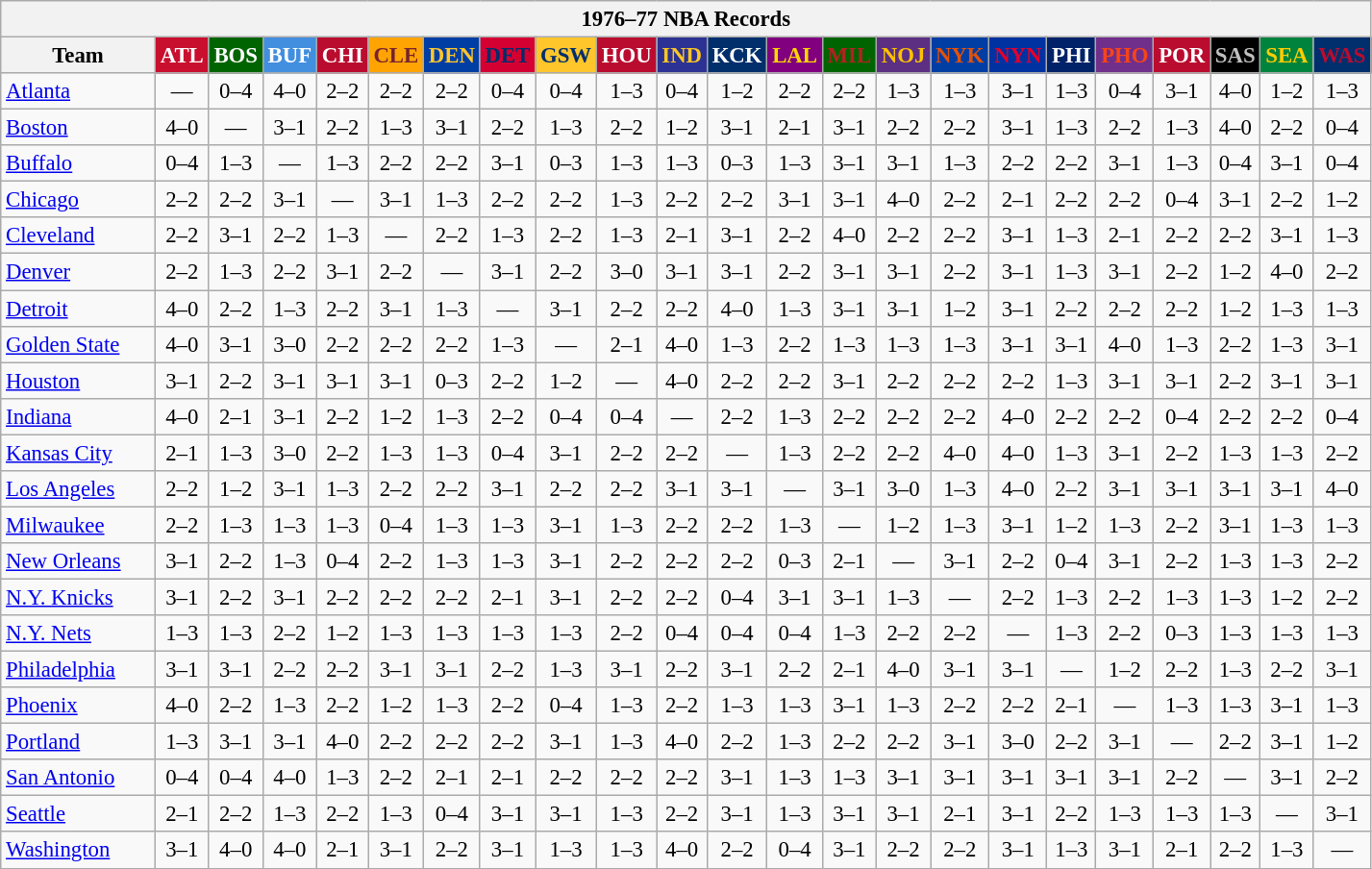<table class="wikitable" style="font-size:95%; text-align:center;">
<tr>
<th colspan=23>1976–77 NBA Records</th>
</tr>
<tr>
<th width=100>Team</th>
<th style="background:#C90F2E;color:#FFFFFF;width=35">ATL</th>
<th style="background:#006400;color:#FFFFFF;width=35">BOS</th>
<th style="background:#428FDF;color:#FFFFFF;width=35">BUF</th>
<th style="background:#BA0C2F;color:#FFFFFF;width=35">CHI</th>
<th style="background:#FFA402;color:#77222F;width=35">CLE</th>
<th style="background:#003EA4;color:#FFC72D;width=35">DEN</th>
<th style="background:#D40032;color:#012D6C;width=35">DET</th>
<th style="background:#FFC62C;color:#012F6B;width=35">GSW</th>
<th style="background:#BA0C2F;color:#FFFFFF;width=35">HOU</th>
<th style="background:#2C3294;color:#FCC624;width=35">IND</th>
<th style="background:#012F6B;color:#FFFFFF;width=35">KCK</th>
<th style="background:#800080;color:#FFD700;width=35">LAL</th>
<th style="background:#006400;color:#B22222;width=35">MIL</th>
<th style="background:#5C2F83;color:#FCC200;width=35">NOJ</th>
<th style="background:#003EA4;color:#E35208;width=35">NYK</th>
<th style="background:#0032A1;color:#E5002B;width=35">NYN</th>
<th style="background:#012268;color:#FFFFFF;width=35">PHI</th>
<th style="background:#702F8B;color:#FA4417;width=35">PHO</th>
<th style="background:#BA0C2F;color:#FFFFFF;width=35">POR</th>
<th style="background:#000000;color:#C0C0C0;width=35">SAS</th>
<th style="background:#00843D;color:#FFCD01;width=35">SEA</th>
<th style="background:#012F6D;color:#BA0C2F;width=35">WAS</th>
</tr>
<tr>
<td style="text-align:left;"><a href='#'>Atlanta</a></td>
<td>—</td>
<td>0–4</td>
<td>4–0</td>
<td>2–2</td>
<td>2–2</td>
<td>2–2</td>
<td>0–4</td>
<td>0–4</td>
<td>1–3</td>
<td>0–4</td>
<td>1–2</td>
<td>2–2</td>
<td>2–2</td>
<td>1–3</td>
<td>1–3</td>
<td>3–1</td>
<td>1–3</td>
<td>0–4</td>
<td>3–1</td>
<td>4–0</td>
<td>1–2</td>
<td>1–3</td>
</tr>
<tr>
<td style="text-align:left;"><a href='#'>Boston</a></td>
<td>4–0</td>
<td>—</td>
<td>3–1</td>
<td>2–2</td>
<td>1–3</td>
<td>3–1</td>
<td>2–2</td>
<td>1–3</td>
<td>2–2</td>
<td>1–2</td>
<td>3–1</td>
<td>2–1</td>
<td>3–1</td>
<td>2–2</td>
<td>2–2</td>
<td>3–1</td>
<td>1–3</td>
<td>2–2</td>
<td>1–3</td>
<td>4–0</td>
<td>2–2</td>
<td>0–4</td>
</tr>
<tr>
<td style="text-align:left;"><a href='#'>Buffalo</a></td>
<td>0–4</td>
<td>1–3</td>
<td>—</td>
<td>1–3</td>
<td>2–2</td>
<td>2–2</td>
<td>3–1</td>
<td>0–3</td>
<td>1–3</td>
<td>1–3</td>
<td>0–3</td>
<td>1–3</td>
<td>3–1</td>
<td>3–1</td>
<td>1–3</td>
<td>2–2</td>
<td>2–2</td>
<td>3–1</td>
<td>1–3</td>
<td>0–4</td>
<td>3–1</td>
<td>0–4</td>
</tr>
<tr>
<td style="text-align:left;"><a href='#'>Chicago</a></td>
<td>2–2</td>
<td>2–2</td>
<td>3–1</td>
<td>—</td>
<td>3–1</td>
<td>1–3</td>
<td>2–2</td>
<td>2–2</td>
<td>1–3</td>
<td>2–2</td>
<td>2–2</td>
<td>3–1</td>
<td>3–1</td>
<td>4–0</td>
<td>2–2</td>
<td>2–1</td>
<td>2–2</td>
<td>2–2</td>
<td>0–4</td>
<td>3–1</td>
<td>2–2</td>
<td>1–2</td>
</tr>
<tr>
<td style="text-align:left;"><a href='#'>Cleveland</a></td>
<td>2–2</td>
<td>3–1</td>
<td>2–2</td>
<td>1–3</td>
<td>—</td>
<td>2–2</td>
<td>1–3</td>
<td>2–2</td>
<td>1–3</td>
<td>2–1</td>
<td>3–1</td>
<td>2–2</td>
<td>4–0</td>
<td>2–2</td>
<td>2–2</td>
<td>3–1</td>
<td>1–3</td>
<td>2–1</td>
<td>2–2</td>
<td>2–2</td>
<td>3–1</td>
<td>1–3</td>
</tr>
<tr>
<td style="text-align:left;"><a href='#'>Denver</a></td>
<td>2–2</td>
<td>1–3</td>
<td>2–2</td>
<td>3–1</td>
<td>2–2</td>
<td>—</td>
<td>3–1</td>
<td>2–2</td>
<td>3–0</td>
<td>3–1</td>
<td>3–1</td>
<td>2–2</td>
<td>3–1</td>
<td>3–1</td>
<td>2–2</td>
<td>3–1</td>
<td>1–3</td>
<td>3–1</td>
<td>2–2</td>
<td>1–2</td>
<td>4–0</td>
<td>2–2</td>
</tr>
<tr>
<td style="text-align:left;"><a href='#'>Detroit</a></td>
<td>4–0</td>
<td>2–2</td>
<td>1–3</td>
<td>2–2</td>
<td>3–1</td>
<td>1–3</td>
<td>—</td>
<td>3–1</td>
<td>2–2</td>
<td>2–2</td>
<td>4–0</td>
<td>1–3</td>
<td>3–1</td>
<td>3–1</td>
<td>1–2</td>
<td>3–1</td>
<td>2–2</td>
<td>2–2</td>
<td>2–2</td>
<td>1–2</td>
<td>1–3</td>
<td>1–3</td>
</tr>
<tr>
<td style="text-align:left;"><a href='#'>Golden State</a></td>
<td>4–0</td>
<td>3–1</td>
<td>3–0</td>
<td>2–2</td>
<td>2–2</td>
<td>2–2</td>
<td>1–3</td>
<td>—</td>
<td>2–1</td>
<td>4–0</td>
<td>1–3</td>
<td>2–2</td>
<td>1–3</td>
<td>1–3</td>
<td>1–3</td>
<td>3–1</td>
<td>3–1</td>
<td>4–0</td>
<td>1–3</td>
<td>2–2</td>
<td>1–3</td>
<td>3–1</td>
</tr>
<tr>
<td style="text-align:left;"><a href='#'>Houston</a></td>
<td>3–1</td>
<td>2–2</td>
<td>3–1</td>
<td>3–1</td>
<td>3–1</td>
<td>0–3</td>
<td>2–2</td>
<td>1–2</td>
<td>—</td>
<td>4–0</td>
<td>2–2</td>
<td>2–2</td>
<td>3–1</td>
<td>2–2</td>
<td>2–2</td>
<td>2–2</td>
<td>1–3</td>
<td>3–1</td>
<td>3–1</td>
<td>2–2</td>
<td>3–1</td>
<td>3–1</td>
</tr>
<tr>
<td style="text-align:left;"><a href='#'>Indiana</a></td>
<td>4–0</td>
<td>2–1</td>
<td>3–1</td>
<td>2–2</td>
<td>1–2</td>
<td>1–3</td>
<td>2–2</td>
<td>0–4</td>
<td>0–4</td>
<td>—</td>
<td>2–2</td>
<td>1–3</td>
<td>2–2</td>
<td>2–2</td>
<td>2–2</td>
<td>4–0</td>
<td>2–2</td>
<td>2–2</td>
<td>0–4</td>
<td>2–2</td>
<td>2–2</td>
<td>0–4</td>
</tr>
<tr>
<td style="text-align:left;"><a href='#'>Kansas City</a></td>
<td>2–1</td>
<td>1–3</td>
<td>3–0</td>
<td>2–2</td>
<td>1–3</td>
<td>1–3</td>
<td>0–4</td>
<td>3–1</td>
<td>2–2</td>
<td>2–2</td>
<td>—</td>
<td>1–3</td>
<td>2–2</td>
<td>2–2</td>
<td>4–0</td>
<td>4–0</td>
<td>1–3</td>
<td>3–1</td>
<td>2–2</td>
<td>1–3</td>
<td>1–3</td>
<td>2–2</td>
</tr>
<tr>
<td style="text-align:left;"><a href='#'>Los Angeles</a></td>
<td>2–2</td>
<td>1–2</td>
<td>3–1</td>
<td>1–3</td>
<td>2–2</td>
<td>2–2</td>
<td>3–1</td>
<td>2–2</td>
<td>2–2</td>
<td>3–1</td>
<td>3–1</td>
<td>—</td>
<td>3–1</td>
<td>3–0</td>
<td>1–3</td>
<td>4–0</td>
<td>2–2</td>
<td>3–1</td>
<td>3–1</td>
<td>3–1</td>
<td>3–1</td>
<td>4–0</td>
</tr>
<tr>
<td style="text-align:left;"><a href='#'>Milwaukee</a></td>
<td>2–2</td>
<td>1–3</td>
<td>1–3</td>
<td>1–3</td>
<td>0–4</td>
<td>1–3</td>
<td>1–3</td>
<td>3–1</td>
<td>1–3</td>
<td>2–2</td>
<td>2–2</td>
<td>1–3</td>
<td>—</td>
<td>1–2</td>
<td>1–3</td>
<td>3–1</td>
<td>1–2</td>
<td>1–3</td>
<td>2–2</td>
<td>3–1</td>
<td>1–3</td>
<td>1–3</td>
</tr>
<tr>
<td style="text-align:left;"><a href='#'>New Orleans</a></td>
<td>3–1</td>
<td>2–2</td>
<td>1–3</td>
<td>0–4</td>
<td>2–2</td>
<td>1–3</td>
<td>1–3</td>
<td>3–1</td>
<td>2–2</td>
<td>2–2</td>
<td>2–2</td>
<td>0–3</td>
<td>2–1</td>
<td>—</td>
<td>3–1</td>
<td>2–2</td>
<td>0–4</td>
<td>3–1</td>
<td>2–2</td>
<td>1–3</td>
<td>1–3</td>
<td>2–2</td>
</tr>
<tr>
<td style="text-align:left;"><a href='#'>N.Y. Knicks</a></td>
<td>3–1</td>
<td>2–2</td>
<td>3–1</td>
<td>2–2</td>
<td>2–2</td>
<td>2–2</td>
<td>2–1</td>
<td>3–1</td>
<td>2–2</td>
<td>2–2</td>
<td>0–4</td>
<td>3–1</td>
<td>3–1</td>
<td>1–3</td>
<td>—</td>
<td>2–2</td>
<td>1–3</td>
<td>2–2</td>
<td>1–3</td>
<td>1–3</td>
<td>1–2</td>
<td>2–2</td>
</tr>
<tr>
<td style="text-align:left;"><a href='#'>N.Y. Nets</a></td>
<td>1–3</td>
<td>1–3</td>
<td>2–2</td>
<td>1–2</td>
<td>1–3</td>
<td>1–3</td>
<td>1–3</td>
<td>1–3</td>
<td>2–2</td>
<td>0–4</td>
<td>0–4</td>
<td>0–4</td>
<td>1–3</td>
<td>2–2</td>
<td>2–2</td>
<td>—</td>
<td>1–3</td>
<td>2–2</td>
<td>0–3</td>
<td>1–3</td>
<td>1–3</td>
<td>1–3</td>
</tr>
<tr>
<td style="text-align:left;"><a href='#'>Philadelphia</a></td>
<td>3–1</td>
<td>3–1</td>
<td>2–2</td>
<td>2–2</td>
<td>3–1</td>
<td>3–1</td>
<td>2–2</td>
<td>1–3</td>
<td>3–1</td>
<td>2–2</td>
<td>3–1</td>
<td>2–2</td>
<td>2–1</td>
<td>4–0</td>
<td>3–1</td>
<td>3–1</td>
<td>—</td>
<td>1–2</td>
<td>2–2</td>
<td>1–3</td>
<td>2–2</td>
<td>3–1</td>
</tr>
<tr>
<td style="text-align:left;"><a href='#'>Phoenix</a></td>
<td>4–0</td>
<td>2–2</td>
<td>1–3</td>
<td>2–2</td>
<td>1–2</td>
<td>1–3</td>
<td>2–2</td>
<td>0–4</td>
<td>1–3</td>
<td>2–2</td>
<td>1–3</td>
<td>1–3</td>
<td>3–1</td>
<td>1–3</td>
<td>2–2</td>
<td>2–2</td>
<td>2–1</td>
<td>—</td>
<td>1–3</td>
<td>1–3</td>
<td>3–1</td>
<td>1–3</td>
</tr>
<tr>
<td style="text-align:left;"><a href='#'>Portland</a></td>
<td>1–3</td>
<td>3–1</td>
<td>3–1</td>
<td>4–0</td>
<td>2–2</td>
<td>2–2</td>
<td>2–2</td>
<td>3–1</td>
<td>1–3</td>
<td>4–0</td>
<td>2–2</td>
<td>1–3</td>
<td>2–2</td>
<td>2–2</td>
<td>3–1</td>
<td>3–0</td>
<td>2–2</td>
<td>3–1</td>
<td>—</td>
<td>2–2</td>
<td>3–1</td>
<td>1–2</td>
</tr>
<tr>
<td style="text-align:left;"><a href='#'>San Antonio</a></td>
<td>0–4</td>
<td>0–4</td>
<td>4–0</td>
<td>1–3</td>
<td>2–2</td>
<td>2–1</td>
<td>2–1</td>
<td>2–2</td>
<td>2–2</td>
<td>2–2</td>
<td>3–1</td>
<td>1–3</td>
<td>1–3</td>
<td>3–1</td>
<td>3–1</td>
<td>3–1</td>
<td>3–1</td>
<td>3–1</td>
<td>2–2</td>
<td>—</td>
<td>3–1</td>
<td>2–2</td>
</tr>
<tr>
<td style="text-align:left;"><a href='#'>Seattle</a></td>
<td>2–1</td>
<td>2–2</td>
<td>1–3</td>
<td>2–2</td>
<td>1–3</td>
<td>0–4</td>
<td>3–1</td>
<td>3–1</td>
<td>1–3</td>
<td>2–2</td>
<td>3–1</td>
<td>1–3</td>
<td>3–1</td>
<td>3–1</td>
<td>2–1</td>
<td>3–1</td>
<td>2–2</td>
<td>1–3</td>
<td>1–3</td>
<td>1–3</td>
<td>—</td>
<td>3–1</td>
</tr>
<tr>
<td style="text-align:left;"><a href='#'>Washington</a></td>
<td>3–1</td>
<td>4–0</td>
<td>4–0</td>
<td>2–1</td>
<td>3–1</td>
<td>2–2</td>
<td>3–1</td>
<td>1–3</td>
<td>1–3</td>
<td>4–0</td>
<td>2–2</td>
<td>0–4</td>
<td>3–1</td>
<td>2–2</td>
<td>2–2</td>
<td>3–1</td>
<td>1–3</td>
<td>3–1</td>
<td>2–1</td>
<td>2–2</td>
<td>1–3</td>
<td>—</td>
</tr>
</table>
